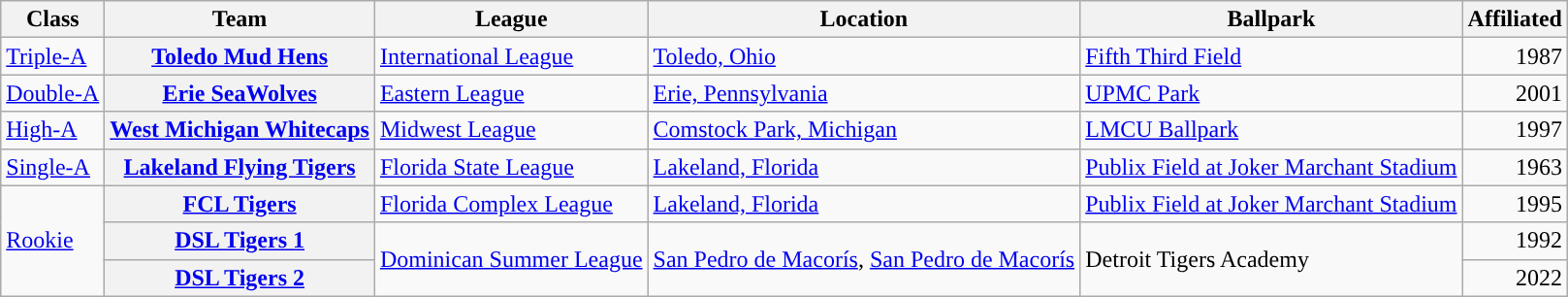<table class="wikitable plainrowheaders sortable">
<tr>
<th scope="col">Class</th>
<th scope="col">Team</th>
<th scope="col">League</th>
<th scope="col">Location</th>
<th scope="col">Ballpark</th>
<th scope="col">Affiliated</th>
</tr>
<tr>
<td><a href='#'>Triple-A</a></td>
<th scope="row"><a href='#'>Toledo Mud Hens</a></th>
<td><a href='#'>International League</a></td>
<td><a href='#'>Toledo, Ohio</a></td>
<td><a href='#'>Fifth Third Field</a></td>
<td align="right">1987</td>
</tr>
<tr>
<td><a href='#'>Double-A</a></td>
<th scope="row"><a href='#'>Erie SeaWolves</a></th>
<td><a href='#'>Eastern League</a></td>
<td><a href='#'>Erie, Pennsylvania</a></td>
<td><a href='#'>UPMC Park</a></td>
<td align="right">2001</td>
</tr>
<tr>
<td><a href='#'>High-A</a></td>
<th scope="row"><a href='#'>West Michigan Whitecaps</a></th>
<td><a href='#'>Midwest League</a></td>
<td><a href='#'>Comstock Park, Michigan</a></td>
<td><a href='#'>LMCU Ballpark</a></td>
<td align="right">1997</td>
</tr>
<tr>
<td><a href='#'>Single-A</a></td>
<th scope="row"><a href='#'>Lakeland Flying Tigers</a></th>
<td><a href='#'>Florida State League</a></td>
<td><a href='#'>Lakeland, Florida</a></td>
<td><a href='#'>Publix Field at Joker Marchant Stadium</a></td>
<td align="right">1963</td>
</tr>
<tr>
<td rowspan=3><a href='#'>Rookie</a></td>
<th scope="row"><a href='#'>FCL Tigers</a></th>
<td><a href='#'>Florida Complex League</a></td>
<td><a href='#'>Lakeland, Florida</a></td>
<td><a href='#'>Publix Field at Joker Marchant Stadium</a></td>
<td align="right">1995</td>
</tr>
<tr>
<th scope="row"><a href='#'>DSL Tigers 1</a></th>
<td rowspan=2><a href='#'>Dominican Summer League</a></td>
<td rowspan=2><a href='#'>San Pedro de Macorís</a>, <a href='#'>San Pedro de Macorís</a></td>
<td rowspan=2>Detroit Tigers Academy</td>
<td align="right">1992</td>
</tr>
<tr>
<th scope="row"><a href='#'>DSL Tigers 2</a></th>
<td align="right">2022</td>
</tr>
</table>
